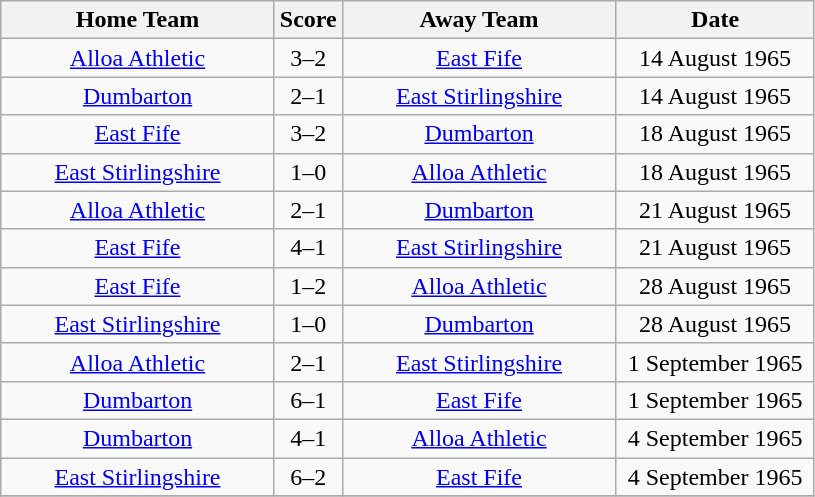<table class="wikitable" style="text-align:center;">
<tr>
<th width=175>Home Team</th>
<th width=20>Score</th>
<th width=175>Away Team</th>
<th width= 125>Date</th>
</tr>
<tr>
<td><a href='#'>Alloa Athletic</a></td>
<td>3–2</td>
<td><a href='#'>East Fife</a></td>
<td>14 August 1965</td>
</tr>
<tr>
<td><a href='#'>Dumbarton</a></td>
<td>2–1</td>
<td><a href='#'>East Stirlingshire</a></td>
<td>14 August 1965</td>
</tr>
<tr>
<td><a href='#'>East Fife</a></td>
<td>3–2</td>
<td><a href='#'>Dumbarton</a></td>
<td>18 August 1965</td>
</tr>
<tr>
<td><a href='#'>East Stirlingshire</a></td>
<td>1–0</td>
<td><a href='#'>Alloa Athletic</a></td>
<td>18 August 1965</td>
</tr>
<tr>
<td><a href='#'>Alloa Athletic</a></td>
<td>2–1</td>
<td><a href='#'>Dumbarton</a></td>
<td>21 August 1965</td>
</tr>
<tr>
<td><a href='#'>East Fife</a></td>
<td>4–1</td>
<td><a href='#'>East Stirlingshire</a></td>
<td>21 August 1965</td>
</tr>
<tr>
<td><a href='#'>East Fife</a></td>
<td>1–2</td>
<td><a href='#'>Alloa Athletic</a></td>
<td>28 August 1965</td>
</tr>
<tr>
<td><a href='#'>East Stirlingshire</a></td>
<td>1–0</td>
<td><a href='#'>Dumbarton</a></td>
<td>28 August 1965</td>
</tr>
<tr>
<td><a href='#'>Alloa Athletic</a></td>
<td>2–1</td>
<td><a href='#'>East Stirlingshire</a></td>
<td>1 September 1965</td>
</tr>
<tr>
<td><a href='#'>Dumbarton</a></td>
<td>6–1</td>
<td><a href='#'>East Fife</a></td>
<td>1 September 1965</td>
</tr>
<tr>
<td><a href='#'>Dumbarton</a></td>
<td>4–1</td>
<td><a href='#'>Alloa Athletic</a></td>
<td>4 September 1965</td>
</tr>
<tr>
<td><a href='#'>East Stirlingshire</a></td>
<td>6–2</td>
<td><a href='#'>East Fife</a></td>
<td>4 September 1965</td>
</tr>
<tr>
</tr>
</table>
